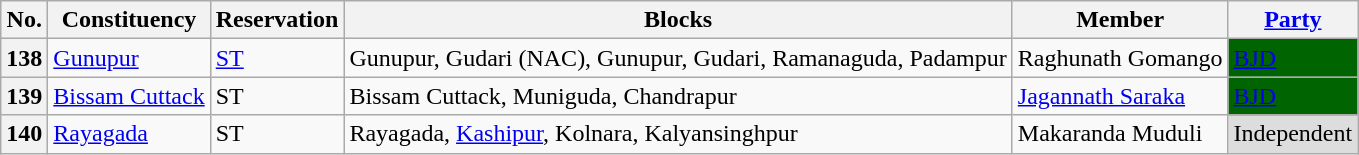<table class="wikitable sortable">
<tr>
<th>No.</th>
<th>Constituency</th>
<th>Reservation</th>
<th>Blocks</th>
<th>Member</th>
<th><a href='#'>Party</a></th>
</tr>
<tr>
<th>138</th>
<td><a href='#'>Gunupur</a></td>
<td><a href='#'>ST</a></td>
<td>Gunupur, Gudari (NAC), Gunupur, Gudari, Ramanaguda, Padampur</td>
<td>Raghunath Gomango</td>
<td bgcolor="#006400"><a href='#'><span>BJD</span></a></td>
</tr>
<tr>
<th>139</th>
<td><a href='#'>Bissam Cuttack</a></td>
<td>ST</td>
<td>Bissam Cuttack, Muniguda, Chandrapur</td>
<td><a href='#'>Jagannath Saraka</a></td>
<td bgcolor="#006400"><a href='#'><span>BJD</span></a></td>
</tr>
<tr>
<th>140</th>
<td><a href='#'>Rayagada</a></td>
<td>ST</td>
<td>Rayagada, <a href='#'>Kashipur</a>, Kolnara, Kalyansinghpur</td>
<td>Makaranda Muduli</td>
<td bgcolor=#DDDDDD>Independent</td>
</tr>
</table>
